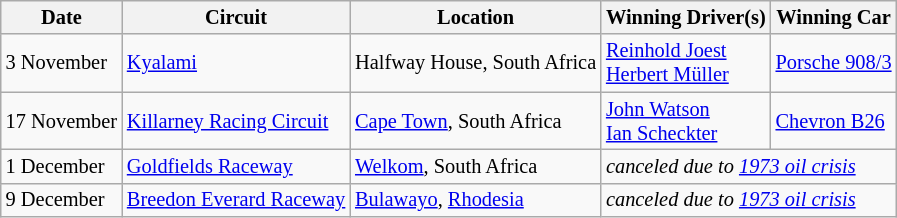<table class="wikitable" style="font-size:85%">
<tr>
<th>Date</th>
<th>Circuit</th>
<th>Location</th>
<th>Winning Driver(s)</th>
<th>Winning Car</th>
</tr>
<tr>
<td>3 November</td>
<td><a href='#'>Kyalami</a></td>
<td>Halfway House, South Africa</td>
<td> <a href='#'>Reinhold Joest</a><br> <a href='#'>Herbert Müller</a></td>
<td><a href='#'>Porsche 908/3</a></td>
</tr>
<tr>
<td>17 November</td>
<td><a href='#'>Killarney Racing Circuit</a></td>
<td><a href='#'>Cape Town</a>, South Africa</td>
<td> <a href='#'>John Watson</a><br> <a href='#'>Ian Scheckter</a></td>
<td><a href='#'>Chevron B26</a></td>
</tr>
<tr>
<td>1 December</td>
<td><a href='#'>Goldfields Raceway</a></td>
<td><a href='#'>Welkom</a>, South Africa</td>
<td colspan=2><em>canceled due to <a href='#'>1973 oil crisis</a></em></td>
</tr>
<tr>
<td>9 December</td>
<td><a href='#'>Breedon Everard Raceway</a></td>
<td><a href='#'>Bulawayo</a>, <a href='#'>Rhodesia</a></td>
<td colspan=2><em>canceled due to <a href='#'>1973 oil crisis</a></em></td>
</tr>
</table>
